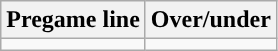<table class="wikitable">
<tr align="center">
<th>Pregame line</th>
<th>Over/under</th>
</tr>
<tr align="center">
<td></td>
<td></td>
</tr>
</table>
